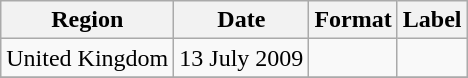<table class="wikitable">
<tr>
<th>Region</th>
<th>Date</th>
<th>Format</th>
<th>Label</th>
</tr>
<tr>
<td rowspan=1>United Kingdom</td>
<td rowspan=1>13 July 2009</td>
<td></td>
<td rowspan=1></td>
</tr>
<tr>
</tr>
</table>
